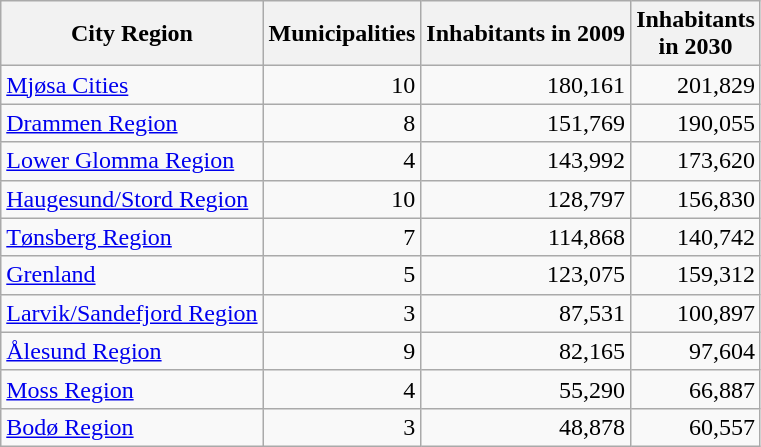<table class="wikitable">
<tr>
<th>City Region</th>
<th>Municipalities</th>
<th>Inhabitants in 2009</th>
<th>Inhabitants<br>in 2030</th>
</tr>
<tr>
<td><a href='#'>Mjøsa Cities</a></td>
<td style="text-align:right;">10</td>
<td style="text-align:right;">180,161</td>
<td style="text-align:right;">201,829</td>
</tr>
<tr>
<td><a href='#'>Drammen Region</a></td>
<td style="text-align:right;">8</td>
<td style="text-align:right;">151,769</td>
<td style="text-align:right;">190,055</td>
</tr>
<tr>
<td><a href='#'>Lower Glomma Region</a></td>
<td style="text-align:right;">4</td>
<td style="text-align:right;">143,992</td>
<td style="text-align:right;">173,620</td>
</tr>
<tr>
<td><a href='#'>Haugesund/Stord Region</a></td>
<td style="text-align:right;">10</td>
<td style="text-align:right;">128,797</td>
<td style="text-align:right;">156,830</td>
</tr>
<tr>
<td><a href='#'>Tønsberg Region</a></td>
<td style="text-align:right;">7</td>
<td style="text-align:right;">114,868</td>
<td style="text-align:right;">140,742</td>
</tr>
<tr>
<td><a href='#'>Grenland</a></td>
<td style="text-align:right;">5</td>
<td style="text-align:right;">123,075</td>
<td style="text-align:right;">159,312</td>
</tr>
<tr>
<td><a href='#'>Larvik/Sandefjord Region</a></td>
<td style="text-align:right;">3</td>
<td style="text-align:right;">87,531</td>
<td style="text-align:right;">100,897</td>
</tr>
<tr>
<td><a href='#'>Ålesund Region</a></td>
<td style="text-align:right;">9</td>
<td style="text-align:right;">82,165</td>
<td style="text-align:right;">97,604</td>
</tr>
<tr>
<td><a href='#'>Moss Region</a></td>
<td style="text-align:right;">4</td>
<td style="text-align:right;">55,290</td>
<td style="text-align:right;">66,887</td>
</tr>
<tr>
<td><a href='#'>Bodø Region</a></td>
<td style="text-align:right;">3</td>
<td style="text-align:right;">48,878</td>
<td style="text-align:right;">60,557</td>
</tr>
</table>
